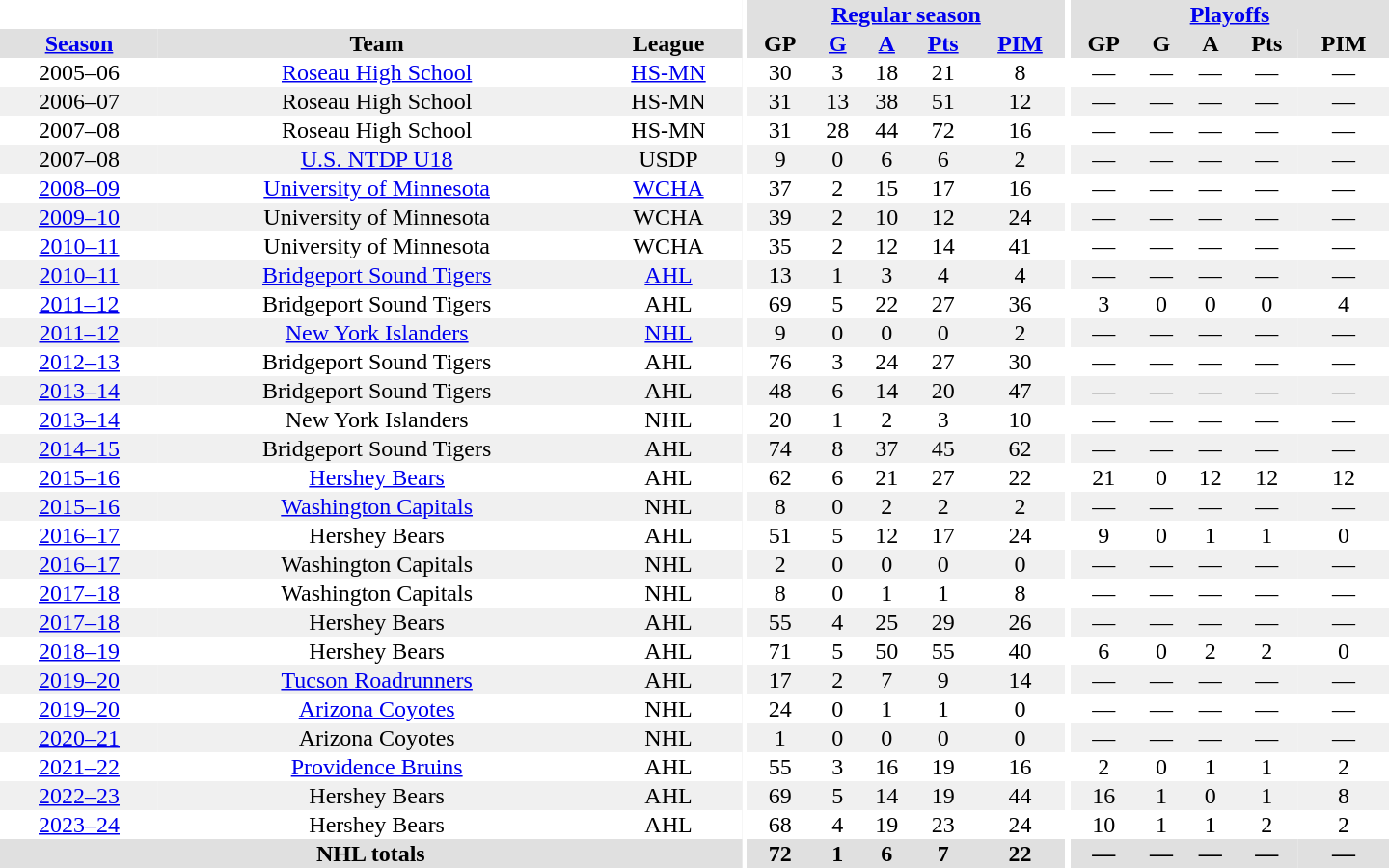<table border="0" cellpadding="1" cellspacing="0" style="text-align:center; width:60em">
<tr bgcolor="#e0e0e0">
<th colspan="3" bgcolor="#ffffff"></th>
<th rowspan="99" bgcolor="#ffffff"></th>
<th colspan="5"><a href='#'>Regular season</a></th>
<th rowspan="99" bgcolor="#ffffff"></th>
<th colspan="5"><a href='#'>Playoffs</a></th>
</tr>
<tr bgcolor="#e0e0e0">
<th><a href='#'>Season</a></th>
<th>Team</th>
<th>League</th>
<th>GP</th>
<th><a href='#'>G</a></th>
<th><a href='#'>A</a></th>
<th><a href='#'>Pts</a></th>
<th><a href='#'>PIM</a></th>
<th>GP</th>
<th>G</th>
<th>A</th>
<th>Pts</th>
<th>PIM</th>
</tr>
<tr>
<td>2005–06</td>
<td><a href='#'>Roseau High School</a></td>
<td><a href='#'>HS-MN</a></td>
<td>30</td>
<td>3</td>
<td>18</td>
<td>21</td>
<td>8</td>
<td>—</td>
<td>—</td>
<td>—</td>
<td>—</td>
<td>—</td>
</tr>
<tr bgcolor=f0f0f0>
<td>2006–07</td>
<td>Roseau High School</td>
<td>HS-MN</td>
<td>31</td>
<td>13</td>
<td>38</td>
<td>51</td>
<td>12</td>
<td>—</td>
<td>—</td>
<td>—</td>
<td>—</td>
<td>—</td>
</tr>
<tr>
<td>2007–08</td>
<td>Roseau High School</td>
<td>HS-MN</td>
<td>31</td>
<td>28</td>
<td>44</td>
<td>72</td>
<td>16</td>
<td>—</td>
<td>—</td>
<td>—</td>
<td>—</td>
<td>—</td>
</tr>
<tr bgcolor=f0f0f0>
<td>2007–08</td>
<td><a href='#'>U.S. NTDP U18</a></td>
<td>USDP</td>
<td>9</td>
<td>0</td>
<td>6</td>
<td>6</td>
<td>2</td>
<td>—</td>
<td>—</td>
<td>—</td>
<td>—</td>
<td>—</td>
</tr>
<tr>
<td><a href='#'>2008–09</a></td>
<td><a href='#'>University of Minnesota</a></td>
<td><a href='#'>WCHA</a></td>
<td>37</td>
<td>2</td>
<td>15</td>
<td>17</td>
<td>16</td>
<td>—</td>
<td>—</td>
<td>—</td>
<td>—</td>
<td>—</td>
</tr>
<tr bgcolor=f0f0f0>
<td><a href='#'>2009–10</a></td>
<td>University of Minnesota</td>
<td>WCHA</td>
<td>39</td>
<td>2</td>
<td>10</td>
<td>12</td>
<td>24</td>
<td>—</td>
<td>—</td>
<td>—</td>
<td>—</td>
<td>—</td>
</tr>
<tr>
<td><a href='#'>2010–11</a></td>
<td>University of Minnesota</td>
<td>WCHA</td>
<td>35</td>
<td>2</td>
<td>12</td>
<td>14</td>
<td>41</td>
<td>—</td>
<td>—</td>
<td>—</td>
<td>—</td>
<td>—</td>
</tr>
<tr bgcolor=f0f0f0>
<td><a href='#'>2010–11</a></td>
<td><a href='#'>Bridgeport Sound Tigers</a></td>
<td><a href='#'>AHL</a></td>
<td>13</td>
<td>1</td>
<td>3</td>
<td>4</td>
<td>4</td>
<td>—</td>
<td>—</td>
<td>—</td>
<td>—</td>
<td>—</td>
</tr>
<tr>
<td><a href='#'>2011–12</a></td>
<td>Bridgeport Sound Tigers</td>
<td>AHL</td>
<td>69</td>
<td>5</td>
<td>22</td>
<td>27</td>
<td>36</td>
<td>3</td>
<td>0</td>
<td>0</td>
<td>0</td>
<td>4</td>
</tr>
<tr bgcolor=f0f0f0>
<td><a href='#'>2011–12</a></td>
<td><a href='#'>New York Islanders</a></td>
<td><a href='#'>NHL</a></td>
<td>9</td>
<td>0</td>
<td>0</td>
<td>0</td>
<td>2</td>
<td>—</td>
<td>—</td>
<td>—</td>
<td>—</td>
<td>—</td>
</tr>
<tr>
<td><a href='#'>2012–13</a></td>
<td>Bridgeport Sound Tigers</td>
<td>AHL</td>
<td>76</td>
<td>3</td>
<td>24</td>
<td>27</td>
<td>30</td>
<td>—</td>
<td>—</td>
<td>—</td>
<td>—</td>
<td>—</td>
</tr>
<tr bgcolor=f0f0f0>
<td><a href='#'>2013–14</a></td>
<td>Bridgeport Sound Tigers</td>
<td>AHL</td>
<td>48</td>
<td>6</td>
<td>14</td>
<td>20</td>
<td>47</td>
<td>—</td>
<td>—</td>
<td>—</td>
<td>—</td>
<td>—</td>
</tr>
<tr>
<td><a href='#'>2013–14</a></td>
<td>New York Islanders</td>
<td>NHL</td>
<td>20</td>
<td>1</td>
<td>2</td>
<td>3</td>
<td>10</td>
<td>—</td>
<td>—</td>
<td>—</td>
<td>—</td>
<td>—</td>
</tr>
<tr bgcolor=f0f0f0>
<td><a href='#'>2014–15</a></td>
<td>Bridgeport Sound Tigers</td>
<td>AHL</td>
<td>74</td>
<td>8</td>
<td>37</td>
<td>45</td>
<td>62</td>
<td>—</td>
<td>—</td>
<td>—</td>
<td>—</td>
<td>—</td>
</tr>
<tr>
<td><a href='#'>2015–16</a></td>
<td><a href='#'>Hershey Bears</a></td>
<td>AHL</td>
<td>62</td>
<td>6</td>
<td>21</td>
<td>27</td>
<td>22</td>
<td>21</td>
<td>0</td>
<td>12</td>
<td>12</td>
<td>12</td>
</tr>
<tr bgcolor=f0f0f0>
<td><a href='#'>2015–16</a></td>
<td><a href='#'>Washington Capitals</a></td>
<td>NHL</td>
<td>8</td>
<td>0</td>
<td>2</td>
<td>2</td>
<td>2</td>
<td>—</td>
<td>—</td>
<td>—</td>
<td>—</td>
<td>—</td>
</tr>
<tr>
<td><a href='#'>2016–17</a></td>
<td>Hershey Bears</td>
<td>AHL</td>
<td>51</td>
<td>5</td>
<td>12</td>
<td>17</td>
<td>24</td>
<td>9</td>
<td>0</td>
<td>1</td>
<td>1</td>
<td>0</td>
</tr>
<tr bgcolor=f0f0f0>
<td><a href='#'>2016–17</a></td>
<td>Washington Capitals</td>
<td>NHL</td>
<td>2</td>
<td>0</td>
<td>0</td>
<td>0</td>
<td>0</td>
<td>—</td>
<td>—</td>
<td>—</td>
<td>—</td>
<td>—</td>
</tr>
<tr>
<td><a href='#'>2017–18</a></td>
<td>Washington Capitals</td>
<td>NHL</td>
<td>8</td>
<td>0</td>
<td>1</td>
<td>1</td>
<td>8</td>
<td>—</td>
<td>—</td>
<td>—</td>
<td>—</td>
<td>—</td>
</tr>
<tr bgcolor=f0f0f0>
<td><a href='#'>2017–18</a></td>
<td>Hershey Bears</td>
<td>AHL</td>
<td>55</td>
<td>4</td>
<td>25</td>
<td>29</td>
<td>26</td>
<td>—</td>
<td>—</td>
<td>—</td>
<td>—</td>
<td>—</td>
</tr>
<tr>
<td><a href='#'>2018–19</a></td>
<td>Hershey Bears</td>
<td>AHL</td>
<td>71</td>
<td>5</td>
<td>50</td>
<td>55</td>
<td>40</td>
<td>6</td>
<td>0</td>
<td>2</td>
<td>2</td>
<td>0</td>
</tr>
<tr bgcolor=f0f0f0>
<td><a href='#'>2019–20</a></td>
<td><a href='#'>Tucson Roadrunners</a></td>
<td>AHL</td>
<td>17</td>
<td>2</td>
<td>7</td>
<td>9</td>
<td>14</td>
<td>—</td>
<td>—</td>
<td>—</td>
<td>—</td>
<td>—</td>
</tr>
<tr>
<td><a href='#'>2019–20</a></td>
<td><a href='#'>Arizona Coyotes</a></td>
<td>NHL</td>
<td>24</td>
<td>0</td>
<td>1</td>
<td>1</td>
<td>0</td>
<td>—</td>
<td>—</td>
<td>—</td>
<td>—</td>
<td>—</td>
</tr>
<tr bgcolor=f0f0f0>
<td><a href='#'>2020–21</a></td>
<td>Arizona Coyotes</td>
<td>NHL</td>
<td>1</td>
<td>0</td>
<td>0</td>
<td>0</td>
<td>0</td>
<td>—</td>
<td>—</td>
<td>—</td>
<td>—</td>
<td>—</td>
</tr>
<tr>
<td><a href='#'>2021–22</a></td>
<td><a href='#'>Providence Bruins</a></td>
<td>AHL</td>
<td>55</td>
<td>3</td>
<td>16</td>
<td>19</td>
<td>16</td>
<td>2</td>
<td>0</td>
<td>1</td>
<td>1</td>
<td>2</td>
</tr>
<tr bgcolor=f0f0f0>
<td><a href='#'>2022–23</a></td>
<td>Hershey Bears</td>
<td>AHL</td>
<td>69</td>
<td>5</td>
<td>14</td>
<td>19</td>
<td>44</td>
<td>16</td>
<td>1</td>
<td>0</td>
<td>1</td>
<td>8</td>
</tr>
<tr>
<td><a href='#'>2023–24</a></td>
<td>Hershey Bears</td>
<td>AHL</td>
<td>68</td>
<td>4</td>
<td>19</td>
<td>23</td>
<td>24</td>
<td>10</td>
<td>1</td>
<td>1</td>
<td>2</td>
<td>2</td>
</tr>
<tr bgcolor="#e0e0e0">
<th colspan="3">NHL totals</th>
<th>72</th>
<th>1</th>
<th>6</th>
<th>7</th>
<th>22</th>
<th>—</th>
<th>—</th>
<th>—</th>
<th>—</th>
<th>—</th>
</tr>
</table>
